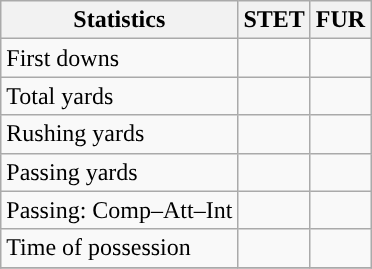<table class="wikitable" style="float: left;">
<tr>
<th>Statistics</th>
<th>STET</th>
<th>FUR</th>
</tr>
<tr>
<td>First downs</td>
<td></td>
<td></td>
</tr>
<tr>
<td>Total yards</td>
<td></td>
<td></td>
</tr>
<tr>
<td>Rushing yards</td>
<td></td>
<td></td>
</tr>
<tr>
<td>Passing yards</td>
<td></td>
<td></td>
</tr>
<tr>
<td>Passing: Comp–Att–Int</td>
<td></td>
<td></td>
</tr>
<tr>
<td>Time of possession</td>
<td></td>
<td></td>
</tr>
<tr>
</tr>
</table>
